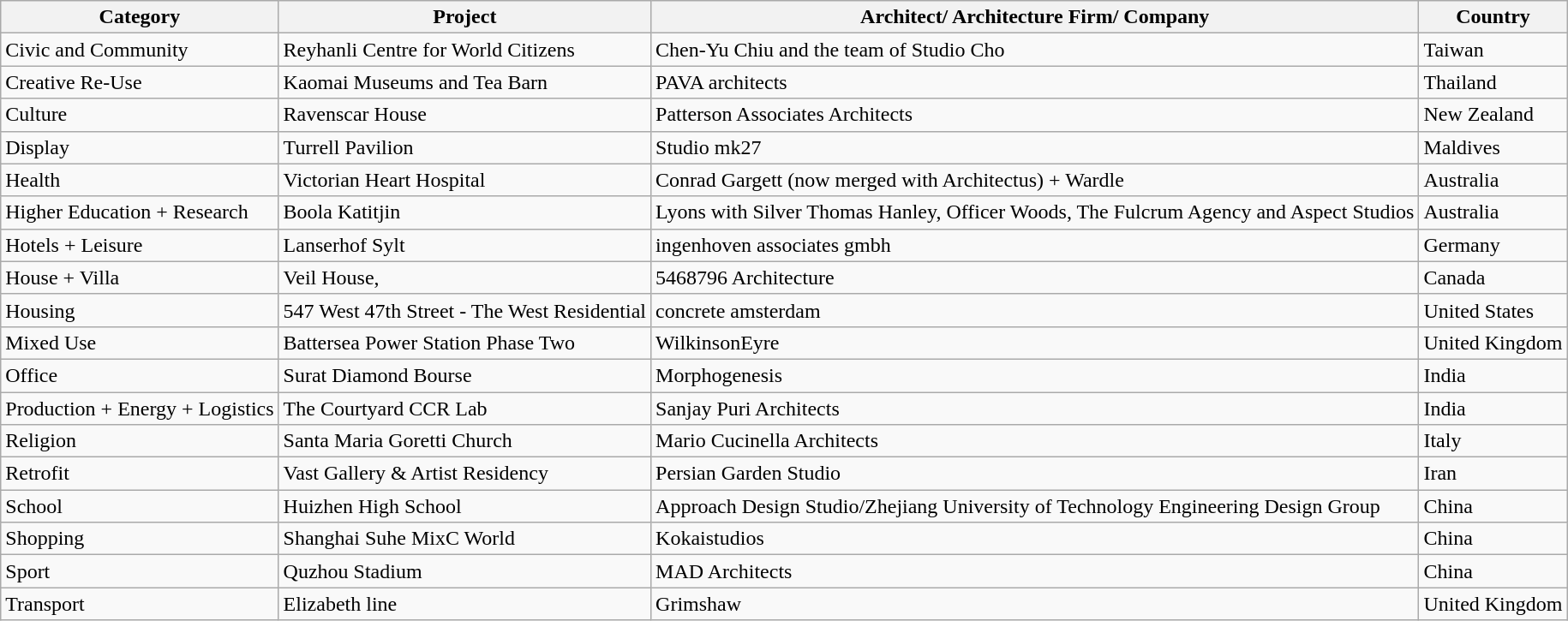<table class="wikitable">
<tr>
<th>Category</th>
<th>Project</th>
<th>Architect/ Architecture Firm/ Company</th>
<th>Country</th>
</tr>
<tr>
<td>Civic and Community</td>
<td>Reyhanli Centre for World Citizens</td>
<td>Chen-Yu Chiu and the team of Studio Cho</td>
<td>Taiwan</td>
</tr>
<tr>
<td>Creative Re-Use</td>
<td>Kaomai Museums and Tea Barn</td>
<td>PAVA architects</td>
<td>Thailand</td>
</tr>
<tr>
<td>Culture</td>
<td>Ravenscar House</td>
<td>Patterson Associates Architects</td>
<td>New Zealand</td>
</tr>
<tr>
<td>Display</td>
<td>Turrell Pavilion</td>
<td>Studio mk27</td>
<td>Maldives</td>
</tr>
<tr>
<td>Health</td>
<td>Victorian Heart Hospital</td>
<td>Conrad Gargett (now merged with Architectus) + Wardle</td>
<td>Australia</td>
</tr>
<tr>
<td>Higher Education + Research</td>
<td>Boola Katitjin</td>
<td>Lyons with Silver Thomas Hanley, Officer Woods, The Fulcrum Agency and Aspect Studios</td>
<td>Australia</td>
</tr>
<tr>
<td>Hotels + Leisure</td>
<td>Lanserhof Sylt</td>
<td>ingenhoven associates gmbh</td>
<td>Germany</td>
</tr>
<tr>
<td>House + Villa</td>
<td>Veil House,</td>
<td>5468796 Architecture</td>
<td>Canada</td>
</tr>
<tr>
<td>Housing</td>
<td>547 West 47th Street - The West Residential</td>
<td>concrete amsterdam</td>
<td>United States</td>
</tr>
<tr>
<td>Mixed Use</td>
<td>Battersea Power Station Phase Two</td>
<td>WilkinsonEyre</td>
<td>United Kingdom</td>
</tr>
<tr>
<td>Office</td>
<td>Surat Diamond Bourse</td>
<td>Morphogenesis</td>
<td>India</td>
</tr>
<tr>
<td>Production + Energy + Logistics</td>
<td>The Courtyard CCR Lab</td>
<td>Sanjay Puri Architects</td>
<td>India</td>
</tr>
<tr>
<td>Religion</td>
<td>Santa Maria Goretti Church</td>
<td>Mario Cucinella Architects</td>
<td>Italy</td>
</tr>
<tr>
<td>Retrofit</td>
<td>Vast Gallery & Artist Residency</td>
<td>Persian Garden Studio</td>
<td>Iran</td>
</tr>
<tr>
<td>School</td>
<td>Huizhen High School</td>
<td>Approach Design Studio/Zhejiang University of Technology Engineering Design Group</td>
<td>China</td>
</tr>
<tr>
<td>Shopping</td>
<td>Shanghai Suhe MixC World</td>
<td>Kokaistudios</td>
<td>China</td>
</tr>
<tr>
<td>Sport</td>
<td>Quzhou Stadium</td>
<td>MAD Architects</td>
<td>China</td>
</tr>
<tr>
<td>Transport</td>
<td>Elizabeth line</td>
<td>Grimshaw</td>
<td>United Kingdom</td>
</tr>
</table>
